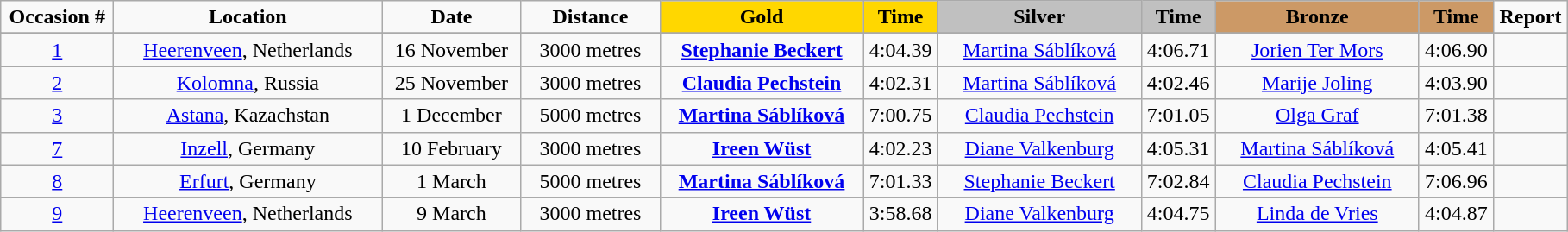<table class="wikitable">
<tr>
<td width="80" align="center"><strong>Occasion #</strong></td>
<td width="200" align="center"><strong>Location</strong></td>
<td width="100" align="center"><strong>Date</strong></td>
<td width="100" align="center"><strong>Distance</strong></td>
<td width="150" bgcolor="gold" align="center"><strong>Gold</strong></td>
<td width="50" bgcolor="gold" align="center"><strong>Time</strong></td>
<td width="150" bgcolor="silver" align="center"><strong>Silver</strong></td>
<td width="50" bgcolor="silver" align="center"><strong>Time</strong></td>
<td width="150" bgcolor="#CC9966" align="center"><strong>Bronze</strong></td>
<td width="50" bgcolor="#CC9966" align="center"><strong>Time</strong></td>
<td width="50" align="center"><strong>Report</strong></td>
</tr>
<tr bgcolor="#cccccc">
</tr>
<tr>
<td align="center"><a href='#'>1</a></td>
<td align="center"><a href='#'>Heerenveen</a>, Netherlands</td>
<td align="center">16 November</td>
<td align="center">3000 metres</td>
<td align="center"><strong><a href='#'>Stephanie Beckert</a></strong><br><small></small></td>
<td align="center">4:04.39</td>
<td align="center"><a href='#'>Martina Sáblíková</a><br><small></small></td>
<td align="center">4:06.71</td>
<td align="center"><a href='#'>Jorien Ter Mors</a><br><small></small></td>
<td align="center">4:06.90</td>
<td align="center"></td>
</tr>
<tr>
<td align="center"><a href='#'>2</a></td>
<td align="center"><a href='#'>Kolomna</a>, Russia</td>
<td align="center">25 November</td>
<td align="center">3000 metres</td>
<td align="center"><strong><a href='#'>Claudia Pechstein</a></strong><br><small></small></td>
<td align="center">4:02.31</td>
<td align="center"><a href='#'>Martina Sáblíková</a><br><small></small></td>
<td align="center">4:02.46</td>
<td align="center"><a href='#'>Marije Joling</a><br><small></small></td>
<td align="center">4:03.90</td>
<td align="center"></td>
</tr>
<tr>
<td align="center"><a href='#'>3</a></td>
<td align="center"><a href='#'>Astana</a>, Kazachstan</td>
<td align="center">1 December</td>
<td align="center">5000 metres</td>
<td align="center"><strong><a href='#'>Martina Sáblíková</a></strong><br><small></small></td>
<td align="center">7:00.75</td>
<td align="center"><a href='#'>Claudia Pechstein</a><br><small></small></td>
<td align="center">7:01.05</td>
<td align="center"><a href='#'>Olga Graf</a><br><small></small></td>
<td align="center">7:01.38</td>
<td align="center"></td>
</tr>
<tr>
<td align="center"><a href='#'>7</a></td>
<td align="center"><a href='#'>Inzell</a>, Germany</td>
<td align="center">10 February</td>
<td align="center">3000 metres</td>
<td align="center"><strong><a href='#'>Ireen Wüst</a></strong><br><small></small></td>
<td align="center">4:02.23</td>
<td align="center"><a href='#'>Diane Valkenburg</a><br><small></small></td>
<td align="center">4:05.31</td>
<td align="center"><a href='#'>Martina Sáblíková</a><br><small></small></td>
<td align="center">4:05.41</td>
<td align="center"></td>
</tr>
<tr>
<td align="center"><a href='#'>8</a></td>
<td align="center"><a href='#'>Erfurt</a>, Germany</td>
<td align="center">1 March</td>
<td align="center">5000 metres</td>
<td align="center"><strong><a href='#'>Martina Sáblíková</a></strong><br><small></small></td>
<td align="center">7:01.33</td>
<td align="center"><a href='#'>Stephanie Beckert</a><br><small></small></td>
<td align="center">7:02.84</td>
<td align="center"><a href='#'>Claudia Pechstein</a><br><small></small></td>
<td align="center">7:06.96</td>
<td align="center"></td>
</tr>
<tr>
<td align="center"><a href='#'>9</a></td>
<td align="center"><a href='#'>Heerenveen</a>, Netherlands</td>
<td align="center">9 March</td>
<td align="center">3000 metres</td>
<td align="center"><strong><a href='#'>Ireen Wüst</a></strong><br><small></small></td>
<td align="center">3:58.68</td>
<td align="center"><a href='#'>Diane Valkenburg</a><br><small></small></td>
<td align="center">4:04.75</td>
<td align="center"><a href='#'>Linda de Vries</a><br><small></small></td>
<td align="center">4:04.87</td>
<td align="center"></td>
</tr>
</table>
